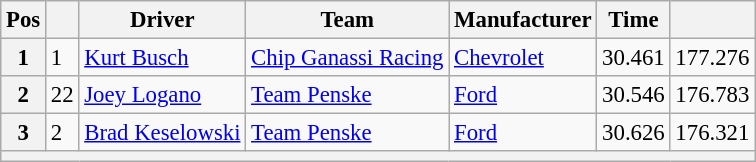<table class="wikitable" style="font-size:95%">
<tr>
<th>Pos</th>
<th></th>
<th>Driver</th>
<th>Team</th>
<th>Manufacturer</th>
<th>Time</th>
<th></th>
</tr>
<tr>
<th>1</th>
<td>1</td>
<td><a href='#'>Kurt Busch</a></td>
<td><a href='#'>Chip Ganassi Racing</a></td>
<td><a href='#'>Chevrolet</a></td>
<td>30.461</td>
<td>177.276</td>
</tr>
<tr>
<th>2</th>
<td>22</td>
<td><a href='#'>Joey Logano</a></td>
<td><a href='#'>Team Penske</a></td>
<td><a href='#'>Ford</a></td>
<td>30.546</td>
<td>176.783</td>
</tr>
<tr>
<th>3</th>
<td>2</td>
<td><a href='#'>Brad Keselowski</a></td>
<td><a href='#'>Team Penske</a></td>
<td><a href='#'>Ford</a></td>
<td>30.626</td>
<td>176.321</td>
</tr>
<tr>
<th colspan="7"></th>
</tr>
</table>
